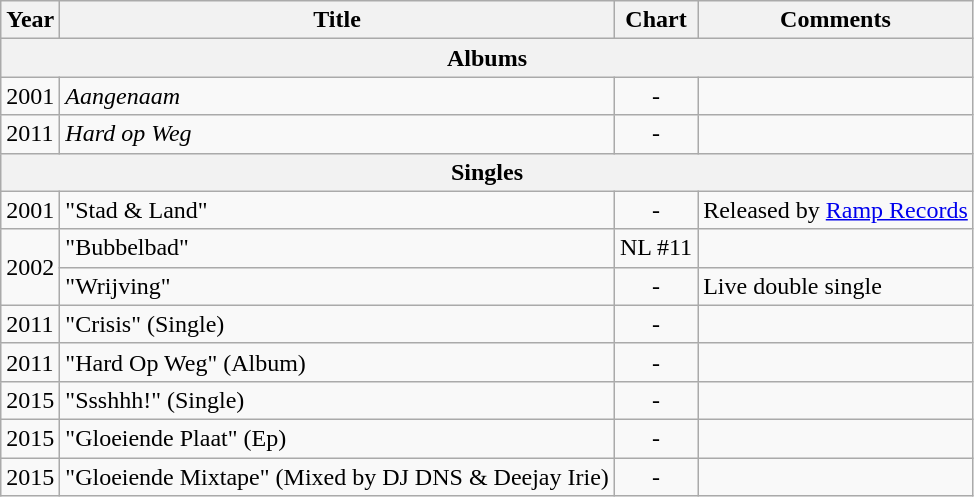<table class="wikitable">
<tr>
<th bgcolor="#dbe5ff">Year</th>
<th bgcolor="#dbe5ff">Title</th>
<th bgcolor="#dbe5ff">Chart</th>
<th bgcolor="#dbe5ff">Comments</th>
</tr>
<tr>
<th bgcolor="#ebf5ff" colspan = "4">Albums</th>
</tr>
<tr>
<td>2001</td>
<td><em>Aangenaam</em></td>
<td align="center">-</td>
<td> </td>
</tr>
<tr>
<td>2011</td>
<td><em>Hard op Weg</em></td>
<td align="center">-</td>
<td> </td>
</tr>
<tr>
<th bgcolor="#ebf5ff" colspan = "4">Singles</th>
</tr>
<tr>
<td>2001</td>
<td>"Stad & Land"</td>
<td align="center">-</td>
<td>Released by <a href='#'>Ramp Records</a></td>
</tr>
<tr>
<td rowspan="2">2002</td>
<td>"Bubbelbad"</td>
<td align="center">NL #11</td>
<td> </td>
</tr>
<tr>
<td>"Wrijving"</td>
<td align="center">-</td>
<td>Live double single</td>
</tr>
<tr>
<td>2011</td>
<td>"Crisis" (Single)</td>
<td align="center">-</td>
<td> </td>
</tr>
<tr>
<td>2011</td>
<td>"Hard Op Weg" (Album)</td>
<td align="center">-</td>
<td> </td>
</tr>
<tr>
<td>2015</td>
<td>"Ssshhh!" (Single)</td>
<td align="center">-</td>
<td> </td>
</tr>
<tr>
<td>2015</td>
<td>"Gloeiende Plaat" (Ep)</td>
<td align="center">-</td>
<td> </td>
</tr>
<tr>
<td>2015</td>
<td>"Gloeiende Mixtape" (Mixed by DJ DNS & Deejay Irie)</td>
<td align="center">-</td>
<td> </td>
</tr>
</table>
